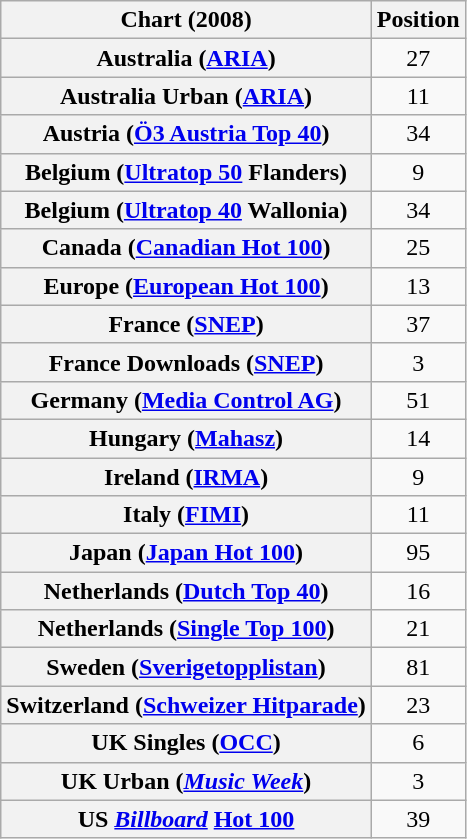<table class="wikitable sortable plainrowheaders">
<tr>
<th>Chart (2008)</th>
<th>Position</th>
</tr>
<tr>
<th scope="row">Australia (<a href='#'>ARIA</a>)</th>
<td style="text-align:center;">27</td>
</tr>
<tr>
<th scope="row">Australia Urban (<a href='#'>ARIA</a>)</th>
<td style="text-align:center;">11</td>
</tr>
<tr>
<th scope="row">Austria (<a href='#'>Ö3 Austria Top 40</a>)</th>
<td style="text-align:center;">34</td>
</tr>
<tr>
<th scope="row">Belgium (<a href='#'>Ultratop 50</a> Flanders)</th>
<td style="text-align:center;">9</td>
</tr>
<tr>
<th scope="row">Belgium (<a href='#'>Ultratop 40</a> Wallonia)</th>
<td style="text-align:center;">34</td>
</tr>
<tr>
<th scope="row">Canada (<a href='#'>Canadian Hot 100</a>)</th>
<td style="text-align:center;">25</td>
</tr>
<tr>
<th scope="row">Europe (<a href='#'>European Hot 100</a>)</th>
<td style="text-align:center;">13</td>
</tr>
<tr>
<th scope="row">France (<a href='#'>SNEP</a>)</th>
<td style="text-align:center;">37</td>
</tr>
<tr>
<th scope="row">France Downloads (<a href='#'>SNEP</a>)</th>
<td style="text-align:center;">3</td>
</tr>
<tr>
<th scope="row">Germany (<a href='#'>Media Control AG</a>)</th>
<td style="text-align:center;">51</td>
</tr>
<tr>
<th scope="row">Hungary (<a href='#'>Mahasz</a>)</th>
<td style="text-align:center;">14</td>
</tr>
<tr>
<th scope="row">Ireland (<a href='#'>IRMA</a>)</th>
<td style="text-align:center;">9</td>
</tr>
<tr>
<th scope="row">Italy (<a href='#'>FIMI</a>)</th>
<td style="text-align:center">11</td>
</tr>
<tr>
<th scope="row">Japan (<a href='#'>Japan Hot 100</a>)</th>
<td style="text-align:center;">95</td>
</tr>
<tr>
<th scope="row">Netherlands (<a href='#'>Dutch Top 40</a>)</th>
<td style="text-align:center;">16</td>
</tr>
<tr>
<th scope="row">Netherlands (<a href='#'>Single Top 100</a>)</th>
<td style="text-align:center;">21</td>
</tr>
<tr>
<th scope="row">Sweden (<a href='#'>Sverigetopplistan</a>)</th>
<td style="text-align:center;">81</td>
</tr>
<tr>
<th scope="row">Switzerland (<a href='#'>Schweizer Hitparade</a>)</th>
<td style="text-align:center;">23</td>
</tr>
<tr>
<th scope="row">UK Singles (<a href='#'>OCC</a>)</th>
<td style="text-align:center;">6</td>
</tr>
<tr>
<th scope="row">UK Urban (<em><a href='#'>Music Week</a></em>)</th>
<td align="center">3</td>
</tr>
<tr>
<th scope="row">US <em><a href='#'>Billboard</a></em> <a href='#'>Hot 100</a></th>
<td style="text-align:center;">39</td>
</tr>
</table>
